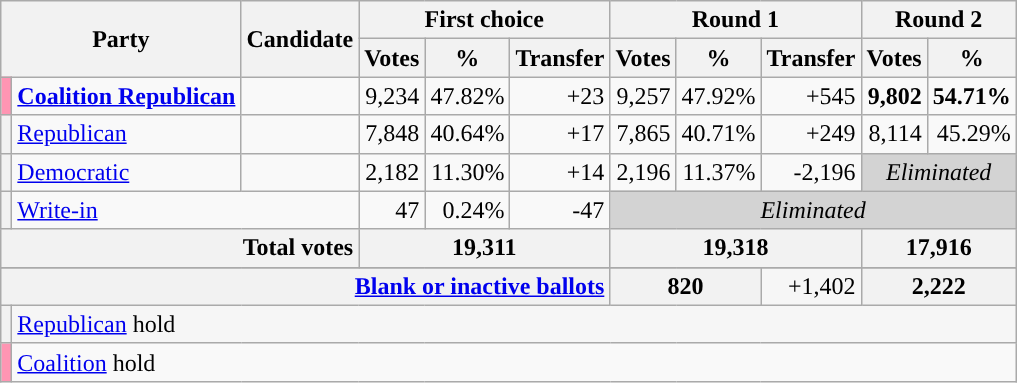<table class="wikitable sortable" style="text-align:right">
<tr>
<th colspan=2 rowspan=2>Party</th>
<th rowspan=2>Candidate</th>
<th colspan=3>First choice</th>
<th colspan=3>Round 1</th>
<th colspan=3>Round 2</th>
</tr>
<tr>
<th>Votes</th>
<th>%</th>
<th>Transfer</th>
<th>Votes</th>
<th>%</th>
<th>Transfer</th>
<th>Votes</th>
<th>%</th>
</tr>
<tr>
<th style="background-color:#ff95b3ff"></th>
<td style="text-align:left"><strong><a href='#'>Coalition Republican</a></strong></td>
<td style="text-align:left" scope="row"><strong></strong></td>
<td>9,234</td>
<td>47.82%</td>
<td>+23</td>
<td>9,257</td>
<td>47.92%</td>
<td>+545</td>
<td><strong>9,802 </strong></td>
<td><strong>54.71%</strong></td>
</tr>
<tr>
<th style="background-color:"></th>
<td style="text-align:left"><a href='#'>Republican</a></td>
<td style="text-align:left" scope="row"></td>
<td>7,848</td>
<td>40.64%</td>
<td>+17</td>
<td>7,865</td>
<td>40.71%</td>
<td>+249</td>
<td>8,114</td>
<td>45.29%</td>
</tr>
<tr>
<th style="background-color:"></th>
<td style="text-align:left"><a href='#'>Democratic</a></td>
<td style="text-align:left" scope="row"></td>
<td>2,182</td>
<td>11.30%</td>
<td>+14</td>
<td>2,196</td>
<td>11.37%</td>
<td>-2,196</td>
<td colspan="2"  style="background:lightgrey; text-align:center;"><em>Eliminated</em></td>
</tr>
<tr>
<th style="background-color:"></th>
<td style="text-align:left" colspan=2><a href='#'>Write-in</a></td>
<td>47</td>
<td>0.24%</td>
<td>-47</td>
<td colspan="5"  style="background:lightgrey; text-align:center;"><em>Eliminated</em></td>
</tr>
<tr class="sortbottom" style="background-color:#F6F6F6">
<th colspan=3 scope="row" style="text-align:right;"><strong>Total votes</strong></th>
<th colspan=3><strong>19,311</strong></th>
<th colspan=3><strong>19,318</strong></th>
<th colspan=3><strong>17,916</strong></th>
</tr>
<tr class="sortbottom">
</tr>
<tr class="sortbottom" style="background-color:#F6F6F6">
<th colspan=6 scope="row" style="text-align:right;"><a href='#'>Blank or inactive ballots</a></th>
<th colspan=2>820</th>
<td>+1,402</td>
<th colspan=2>2,222</th>
</tr>
<tr class="sortbottom" style="background:#f6f6f6;">
<th style="background-color:"></th>
<td colspan="13" style="text-align:left"><a href='#'>Republican</a> hold</td>
</tr>
<tr>
<th style="background-color:#ff95b3ff"></th>
<td colspan="13" style="text-align:left"><a href='#'>Coalition</a> hold</td>
</tr>
</table>
